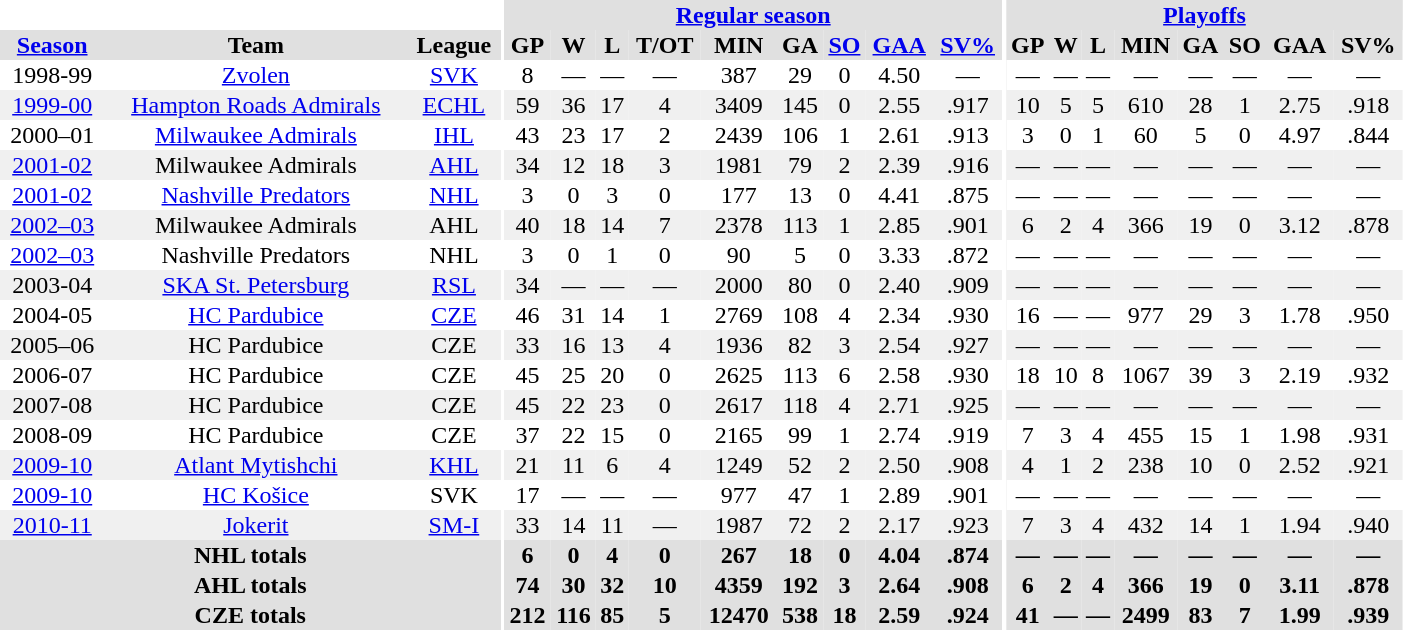<table border="0" cellpadding="1" cellspacing="0" style="text-align:center; width:74%">
<tr ALIGN="center" bgcolor="#e0e0e0">
<th align="center" colspan="3" bgcolor="#ffffff"></th>
<th align="center" rowspan="99" bgcolor="#ffffff"></th>
<th align="center" colspan="9" bgcolor="#e0e0e0"><a href='#'>Regular season</a></th>
<th align="center" rowspan="99" bgcolor="#ffffff"></th>
<th align="center" colspan="8" bgcolor="#e0e0e0"><a href='#'>Playoffs</a></th>
</tr>
<tr ALIGN="center" bgcolor="#e0e0e0">
<th><a href='#'>Season</a></th>
<th>Team</th>
<th>League</th>
<th>GP</th>
<th>W</th>
<th>L</th>
<th>T/OT</th>
<th>MIN</th>
<th>GA</th>
<th><a href='#'>SO</a></th>
<th><a href='#'>GAA</a></th>
<th><a href='#'>SV%</a></th>
<th>GP</th>
<th>W</th>
<th>L</th>
<th>MIN</th>
<th>GA</th>
<th>SO</th>
<th>GAA</th>
<th>SV%</th>
</tr>
<tr ALIGN="center">
<td>1998-99</td>
<td><a href='#'>Zvolen</a></td>
<td><a href='#'>SVK</a></td>
<td>8</td>
<td>—</td>
<td>—</td>
<td>—</td>
<td>387</td>
<td>29</td>
<td>0</td>
<td>4.50</td>
<td>—</td>
<td>—</td>
<td>—</td>
<td>—</td>
<td>—</td>
<td>—</td>
<td>—</td>
<td>—</td>
<td>—</td>
</tr>
<tr ALIGN="center" bgcolor="#f0f0f0">
<td><a href='#'>1999-00</a></td>
<td><a href='#'>Hampton Roads Admirals</a></td>
<td><a href='#'>ECHL</a></td>
<td>59</td>
<td>36</td>
<td>17</td>
<td>4</td>
<td>3409</td>
<td>145</td>
<td>0</td>
<td>2.55</td>
<td>.917</td>
<td>10</td>
<td>5</td>
<td>5</td>
<td>610</td>
<td>28</td>
<td>1</td>
<td>2.75</td>
<td>.918</td>
</tr>
<tr ALIGN="center">
<td>2000–01</td>
<td><a href='#'>Milwaukee Admirals</a></td>
<td><a href='#'>IHL</a></td>
<td>43</td>
<td>23</td>
<td>17</td>
<td>2</td>
<td>2439</td>
<td>106</td>
<td>1</td>
<td>2.61</td>
<td>.913</td>
<td>3</td>
<td>0</td>
<td>1</td>
<td>60</td>
<td>5</td>
<td>0</td>
<td>4.97</td>
<td>.844</td>
</tr>
<tr ALIGN="center" bgcolor="#f0f0f0">
<td><a href='#'>2001-02</a></td>
<td>Milwaukee Admirals</td>
<td><a href='#'>AHL</a></td>
<td>34</td>
<td>12</td>
<td>18</td>
<td>3</td>
<td>1981</td>
<td>79</td>
<td>2</td>
<td>2.39</td>
<td>.916</td>
<td>—</td>
<td>—</td>
<td>—</td>
<td>—</td>
<td>—</td>
<td>—</td>
<td>—</td>
<td>—</td>
</tr>
<tr ALIGN="center">
<td><a href='#'>2001-02</a></td>
<td><a href='#'>Nashville Predators</a></td>
<td><a href='#'>NHL</a></td>
<td>3</td>
<td>0</td>
<td>3</td>
<td>0</td>
<td>177</td>
<td>13</td>
<td>0</td>
<td>4.41</td>
<td>.875</td>
<td>—</td>
<td>—</td>
<td>—</td>
<td>—</td>
<td>—</td>
<td>—</td>
<td>—</td>
<td>—</td>
</tr>
<tr ALIGN="center" bgcolor="#f0f0f0">
<td><a href='#'>2002–03</a></td>
<td>Milwaukee Admirals</td>
<td>AHL</td>
<td>40</td>
<td>18</td>
<td>14</td>
<td>7</td>
<td>2378</td>
<td>113</td>
<td>1</td>
<td>2.85</td>
<td>.901</td>
<td>6</td>
<td>2</td>
<td>4</td>
<td>366</td>
<td>19</td>
<td>0</td>
<td>3.12</td>
<td>.878</td>
</tr>
<tr ALIGN="center">
<td><a href='#'>2002–03</a></td>
<td>Nashville Predators</td>
<td>NHL</td>
<td>3</td>
<td>0</td>
<td>1</td>
<td>0</td>
<td>90</td>
<td>5</td>
<td>0</td>
<td>3.33</td>
<td>.872</td>
<td>—</td>
<td>—</td>
<td>—</td>
<td>—</td>
<td>—</td>
<td>—</td>
<td>—</td>
<td>—</td>
</tr>
<tr ALIGN="center" bgcolor="#f0f0f0">
<td>2003-04</td>
<td><a href='#'>SKA St. Petersburg</a></td>
<td><a href='#'>RSL</a></td>
<td>34</td>
<td>—</td>
<td>—</td>
<td>—</td>
<td>2000</td>
<td>80</td>
<td>0</td>
<td>2.40</td>
<td>.909</td>
<td>—</td>
<td>—</td>
<td>—</td>
<td>—</td>
<td>—</td>
<td>—</td>
<td>—</td>
<td>—</td>
</tr>
<tr ALIGN="center">
<td>2004-05</td>
<td><a href='#'>HC Pardubice</a></td>
<td><a href='#'>CZE</a></td>
<td>46</td>
<td>31</td>
<td>14</td>
<td>1</td>
<td>2769</td>
<td>108</td>
<td>4</td>
<td>2.34</td>
<td>.930</td>
<td>16</td>
<td>—</td>
<td>—</td>
<td>977</td>
<td>29</td>
<td>3</td>
<td>1.78</td>
<td>.950</td>
</tr>
<tr ALIGN="center" bgcolor="#f0f0f0">
<td>2005–06</td>
<td>HC Pardubice</td>
<td>CZE</td>
<td>33</td>
<td>16</td>
<td>13</td>
<td>4</td>
<td>1936</td>
<td>82</td>
<td>3</td>
<td>2.54</td>
<td>.927</td>
<td>—</td>
<td>—</td>
<td>—</td>
<td>—</td>
<td>—</td>
<td>—</td>
<td>—</td>
<td>—</td>
</tr>
<tr ALIGN="center">
<td>2006-07</td>
<td>HC Pardubice</td>
<td>CZE</td>
<td>45</td>
<td>25</td>
<td>20</td>
<td>0</td>
<td>2625</td>
<td>113</td>
<td>6</td>
<td>2.58</td>
<td>.930</td>
<td>18</td>
<td>10</td>
<td>8</td>
<td>1067</td>
<td>39</td>
<td>3</td>
<td>2.19</td>
<td>.932</td>
</tr>
<tr ALIGN="center" bgcolor="#f0f0f0">
<td>2007-08</td>
<td>HC Pardubice</td>
<td>CZE</td>
<td>45</td>
<td>22</td>
<td>23</td>
<td>0</td>
<td>2617</td>
<td>118</td>
<td>4</td>
<td>2.71</td>
<td>.925</td>
<td>—</td>
<td>—</td>
<td>—</td>
<td>—</td>
<td>—</td>
<td>—</td>
<td>—</td>
<td>—</td>
</tr>
<tr ALIGN="center">
<td>2008-09</td>
<td>HC Pardubice</td>
<td>CZE</td>
<td>37</td>
<td>22</td>
<td>15</td>
<td>0</td>
<td>2165</td>
<td>99</td>
<td>1</td>
<td>2.74</td>
<td>.919</td>
<td>7</td>
<td>3</td>
<td>4</td>
<td>455</td>
<td>15</td>
<td>1</td>
<td>1.98</td>
<td>.931</td>
</tr>
<tr ALIGN="center" bgcolor="#f0f0f0">
<td><a href='#'>2009-10</a></td>
<td><a href='#'>Atlant Mytishchi</a></td>
<td><a href='#'>KHL</a></td>
<td>21</td>
<td>11</td>
<td>6</td>
<td>4</td>
<td>1249</td>
<td>52</td>
<td>2</td>
<td>2.50</td>
<td>.908</td>
<td>4</td>
<td>1</td>
<td>2</td>
<td>238</td>
<td>10</td>
<td>0</td>
<td>2.52</td>
<td>.921</td>
</tr>
<tr ALIGN="center">
<td><a href='#'>2009-10</a></td>
<td><a href='#'>HC Košice</a></td>
<td>SVK</td>
<td>17</td>
<td>—</td>
<td>—</td>
<td>—</td>
<td>977</td>
<td>47</td>
<td>1</td>
<td>2.89</td>
<td>.901</td>
<td>—</td>
<td>—</td>
<td>—</td>
<td>—</td>
<td>—</td>
<td>—</td>
<td>—</td>
<td>—</td>
</tr>
<tr ALIGN="center" bgcolor="#f0f0f0">
<td><a href='#'>2010-11</a></td>
<td><a href='#'>Jokerit</a></td>
<td><a href='#'>SM-I</a></td>
<td>33</td>
<td>14</td>
<td>11</td>
<td>—</td>
<td>1987</td>
<td>72</td>
<td>2</td>
<td>2.17</td>
<td>.923</td>
<td>7</td>
<td>3</td>
<td>4</td>
<td>432</td>
<td>14</td>
<td>1</td>
<td>1.94</td>
<td>.940</td>
</tr>
<tr ALIGN="center" bgcolor="#e0e0e0">
<th colspan="3" align="center">NHL totals</th>
<th>6</th>
<th>0</th>
<th>4</th>
<th>0</th>
<th>267</th>
<th>18</th>
<th>0</th>
<th>4.04</th>
<th>.874</th>
<th>—</th>
<th>—</th>
<th>—</th>
<th>—</th>
<th>—</th>
<th>—</th>
<th>—</th>
<th>—</th>
</tr>
<tr ALIGN="center" bgcolor="#e0e0e0">
<th colspan="3" align="center">AHL totals</th>
<th>74</th>
<th>30</th>
<th>32</th>
<th>10</th>
<th>4359</th>
<th>192</th>
<th>3</th>
<th>2.64</th>
<th>.908</th>
<th>6</th>
<th>2</th>
<th>4</th>
<th>366</th>
<th>19</th>
<th>0</th>
<th>3.11</th>
<th>.878</th>
</tr>
<tr ALIGN="center" bgcolor="#e0e0e0">
<th colspan="3" align="center">CZE totals</th>
<th>212</th>
<th>116</th>
<th>85</th>
<th>5</th>
<th>12470</th>
<th>538</th>
<th>18</th>
<th>2.59</th>
<th>.924</th>
<th>41</th>
<th>—</th>
<th>—</th>
<th>2499</th>
<th>83</th>
<th>7</th>
<th>1.99</th>
<th>.939</th>
</tr>
</table>
